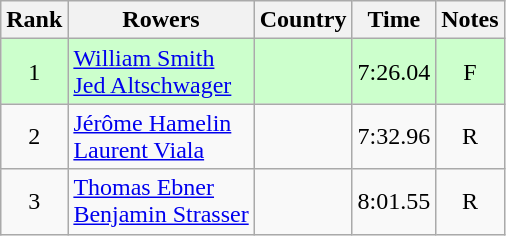<table class="wikitable" style="text-align:center">
<tr>
<th>Rank</th>
<th>Rowers</th>
<th>Country</th>
<th>Time</th>
<th>Notes</th>
</tr>
<tr bgcolor=ccffcc>
<td>1</td>
<td align="left"><a href='#'>William Smith</a><br><a href='#'>Jed Altschwager</a></td>
<td align="left"></td>
<td>7:26.04</td>
<td>F</td>
</tr>
<tr>
<td>2</td>
<td align="left"><a href='#'>Jérôme Hamelin</a><br><a href='#'>Laurent Viala</a></td>
<td align="left"></td>
<td>7:32.96</td>
<td>R</td>
</tr>
<tr>
<td>3</td>
<td align="left"><a href='#'>Thomas Ebner</a><br><a href='#'>Benjamin Strasser</a></td>
<td align="left"></td>
<td>8:01.55</td>
<td>R</td>
</tr>
</table>
